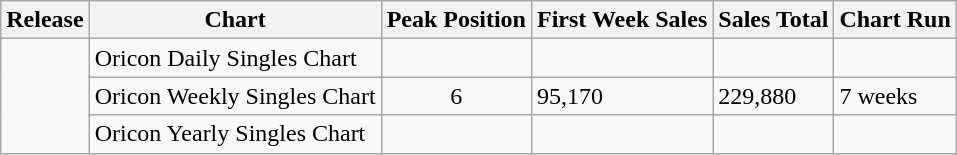<table class="wikitable">
<tr>
<th>Release</th>
<th>Chart</th>
<th>Peak Position</th>
<th>First Week Sales</th>
<th>Sales Total</th>
<th>Chart Run</th>
</tr>
<tr>
<td rowspan="3"></td>
<td>Oricon Daily Singles Chart</td>
<td align="center"></td>
<td></td>
<td></td>
<td></td>
</tr>
<tr>
<td>Oricon Weekly Singles Chart</td>
<td align="center">6</td>
<td>95,170</td>
<td>229,880</td>
<td>7 weeks</td>
</tr>
<tr>
<td>Oricon Yearly Singles Chart</td>
<td align="center"></td>
<td></td>
<td></td>
<td></td>
</tr>
</table>
